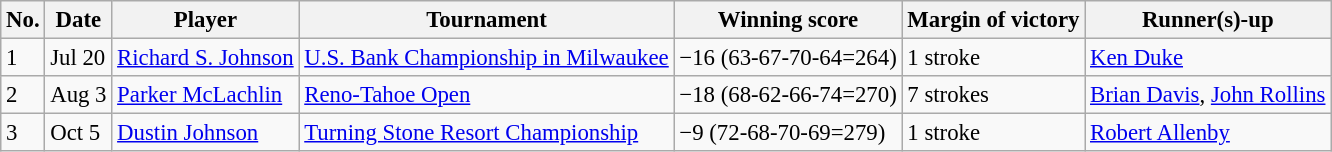<table class="wikitable" style="font-size:95%;">
<tr>
<th>No.</th>
<th>Date</th>
<th>Player</th>
<th>Tournament</th>
<th>Winning score</th>
<th>Margin of victory</th>
<th>Runner(s)-up</th>
</tr>
<tr>
<td>1</td>
<td>Jul 20</td>
<td> <a href='#'>Richard S. Johnson</a></td>
<td><a href='#'>U.S. Bank Championship in Milwaukee</a></td>
<td>−16 (63-67-70-64=264)</td>
<td>1 stroke</td>
<td> <a href='#'>Ken Duke</a></td>
</tr>
<tr>
<td>2</td>
<td>Aug 3</td>
<td> <a href='#'>Parker McLachlin</a></td>
<td><a href='#'>Reno-Tahoe Open</a></td>
<td>−18 (68-62-66-74=270)</td>
<td>7 strokes</td>
<td> <a href='#'>Brian Davis</a>,  <a href='#'>John Rollins</a></td>
</tr>
<tr>
<td>3</td>
<td>Oct 5</td>
<td> <a href='#'>Dustin Johnson</a></td>
<td><a href='#'>Turning Stone Resort Championship</a></td>
<td>−9 (72-68-70-69=279)</td>
<td>1 stroke</td>
<td> <a href='#'>Robert Allenby</a></td>
</tr>
</table>
